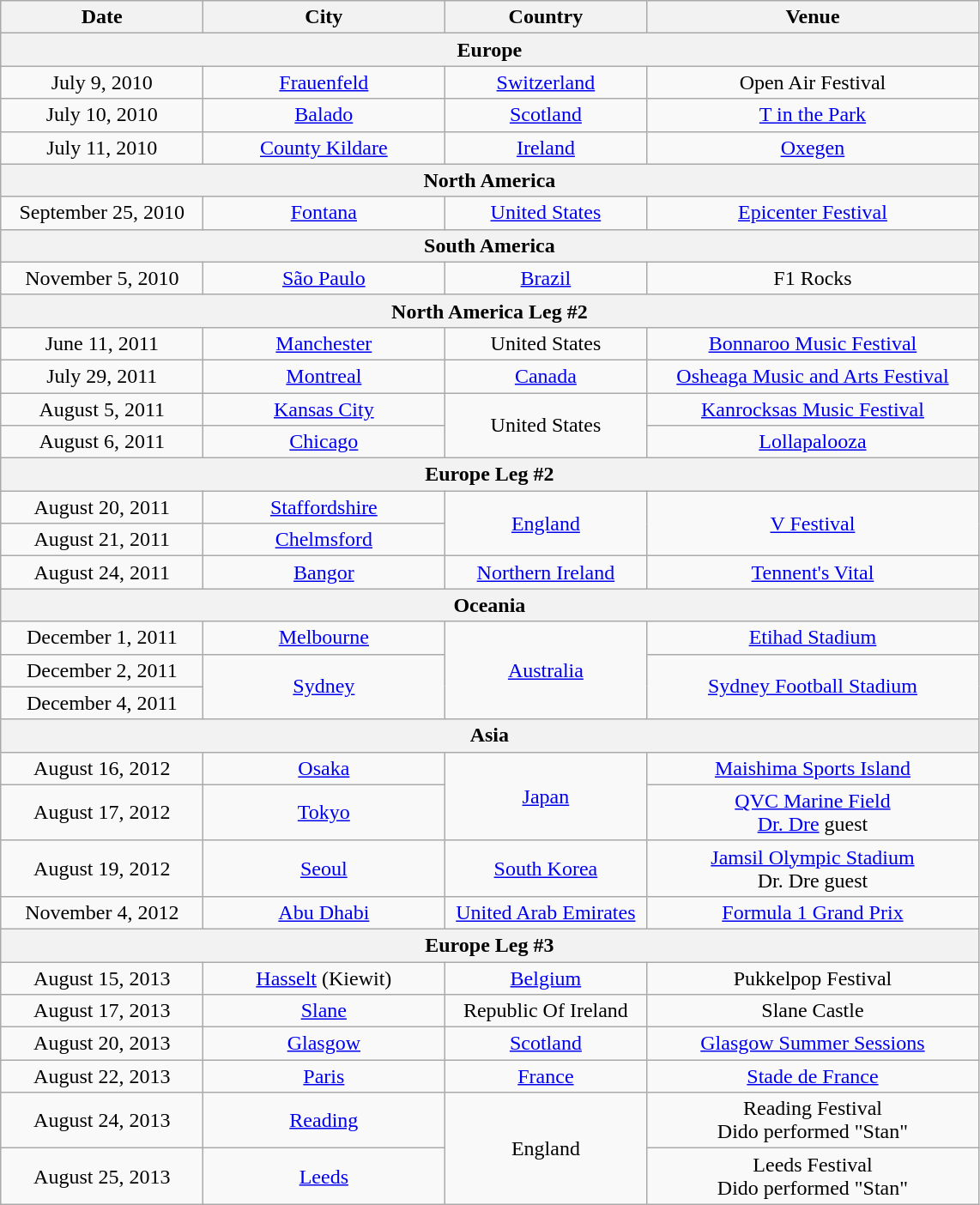<table class="wikitable" style="text-align:center;">
<tr>
<th style="width:150px;">Date</th>
<th style="width:180px;">City</th>
<th style="width:150px;">Country</th>
<th style="width:250px;">Venue</th>
</tr>
<tr>
<th colspan="4">Europe</th>
</tr>
<tr>
<td>July 9, 2010</td>
<td><a href='#'>Frauenfeld</a></td>
<td><a href='#'>Switzerland</a></td>
<td>Open Air Festival</td>
</tr>
<tr>
<td>July 10, 2010</td>
<td><a href='#'>Balado</a></td>
<td><a href='#'>Scotland</a></td>
<td><a href='#'>T in the Park</a></td>
</tr>
<tr>
<td>July 11, 2010</td>
<td><a href='#'>County Kildare</a></td>
<td><a href='#'>Ireland</a></td>
<td><a href='#'>Oxegen</a></td>
</tr>
<tr>
<th colspan="4">North America</th>
</tr>
<tr>
<td>September 25, 2010</td>
<td><a href='#'>Fontana</a></td>
<td><a href='#'>United States</a></td>
<td><a href='#'>Epicenter Festival</a></td>
</tr>
<tr>
<th colspan="4">South America</th>
</tr>
<tr>
<td>November 5, 2010</td>
<td><a href='#'>São Paulo</a></td>
<td><a href='#'>Brazil</a></td>
<td>F1 Rocks</td>
</tr>
<tr>
<th colspan="4">North America Leg #2</th>
</tr>
<tr>
<td>June 11, 2011</td>
<td><a href='#'>Manchester</a></td>
<td>United States</td>
<td><a href='#'>Bonnaroo Music Festival</a></td>
</tr>
<tr>
<td>July 29, 2011</td>
<td><a href='#'>Montreal</a></td>
<td><a href='#'>Canada</a></td>
<td><a href='#'>Osheaga Music and Arts Festival</a></td>
</tr>
<tr>
<td>August 5, 2011</td>
<td><a href='#'>Kansas City</a></td>
<td rowspan="2">United States</td>
<td><a href='#'>Kanrocksas Music Festival</a></td>
</tr>
<tr>
<td>August 6, 2011</td>
<td><a href='#'>Chicago</a></td>
<td><a href='#'>Lollapalooza</a></td>
</tr>
<tr>
<th colspan="4">Europe Leg #2</th>
</tr>
<tr>
<td>August 20, 2011</td>
<td><a href='#'>Staffordshire</a></td>
<td rowspan="2"><a href='#'>England</a></td>
<td rowspan="2"><a href='#'>V Festival</a></td>
</tr>
<tr>
<td>August 21, 2011</td>
<td><a href='#'>Chelmsford</a></td>
</tr>
<tr>
<td>August 24, 2011</td>
<td><a href='#'>Bangor</a></td>
<td><a href='#'>Northern Ireland</a></td>
<td><a href='#'>Tennent's Vital</a></td>
</tr>
<tr>
<th colspan="4">Oceania</th>
</tr>
<tr>
<td>December 1, 2011</td>
<td><a href='#'>Melbourne</a></td>
<td rowspan="3"><a href='#'>Australia</a></td>
<td><a href='#'>Etihad Stadium</a></td>
</tr>
<tr>
<td>December 2, 2011</td>
<td rowspan="2"><a href='#'>Sydney</a></td>
<td rowspan="2"><a href='#'>Sydney Football Stadium</a></td>
</tr>
<tr>
<td>December 4, 2011</td>
</tr>
<tr>
<th colspan="4">Asia</th>
</tr>
<tr>
<td>August 16, 2012</td>
<td><a href='#'>Osaka</a></td>
<td rowspan="2"><a href='#'>Japan</a></td>
<td><a href='#'>Maishima Sports Island</a></td>
</tr>
<tr>
<td>August 17, 2012</td>
<td><a href='#'>Tokyo</a></td>
<td><a href='#'>QVC Marine Field</a><br><a href='#'>Dr. Dre</a> guest</td>
</tr>
<tr>
<td>August 19, 2012</td>
<td><a href='#'>Seoul</a></td>
<td><a href='#'>South Korea</a></td>
<td><a href='#'>Jamsil Olympic Stadium</a><br>Dr. Dre guest</td>
</tr>
<tr>
<td>November 4, 2012</td>
<td><a href='#'>Abu Dhabi</a></td>
<td><a href='#'>United Arab Emirates</a></td>
<td><a href='#'>Formula 1 Grand Prix</a></td>
</tr>
<tr>
<th colspan="4">Europe Leg #3</th>
</tr>
<tr>
<td>August 15, 2013</td>
<td><a href='#'>Hasselt</a> (Kiewit)</td>
<td><a href='#'>Belgium</a></td>
<td>Pukkelpop Festival</td>
</tr>
<tr>
<td>August 17, 2013</td>
<td><a href='#'>Slane</a></td>
<td>Republic Of Ireland</td>
<td>Slane Castle</td>
</tr>
<tr>
<td>August 20, 2013</td>
<td><a href='#'>Glasgow</a></td>
<td><a href='#'>Scotland</a></td>
<td><a href='#'>Glasgow Summer Sessions</a></td>
</tr>
<tr>
<td>August 22, 2013</td>
<td><a href='#'>Paris</a></td>
<td><a href='#'>France</a></td>
<td><a href='#'>Stade de France</a></td>
</tr>
<tr>
<td>August 24, 2013</td>
<td><a href='#'>Reading</a></td>
<td rowspan="2">England</td>
<td>Reading Festival<br>Dido performed "Stan"</td>
</tr>
<tr>
<td>August 25, 2013</td>
<td><a href='#'>Leeds</a></td>
<td>Leeds Festival<br>Dido performed "Stan"</td>
</tr>
</table>
